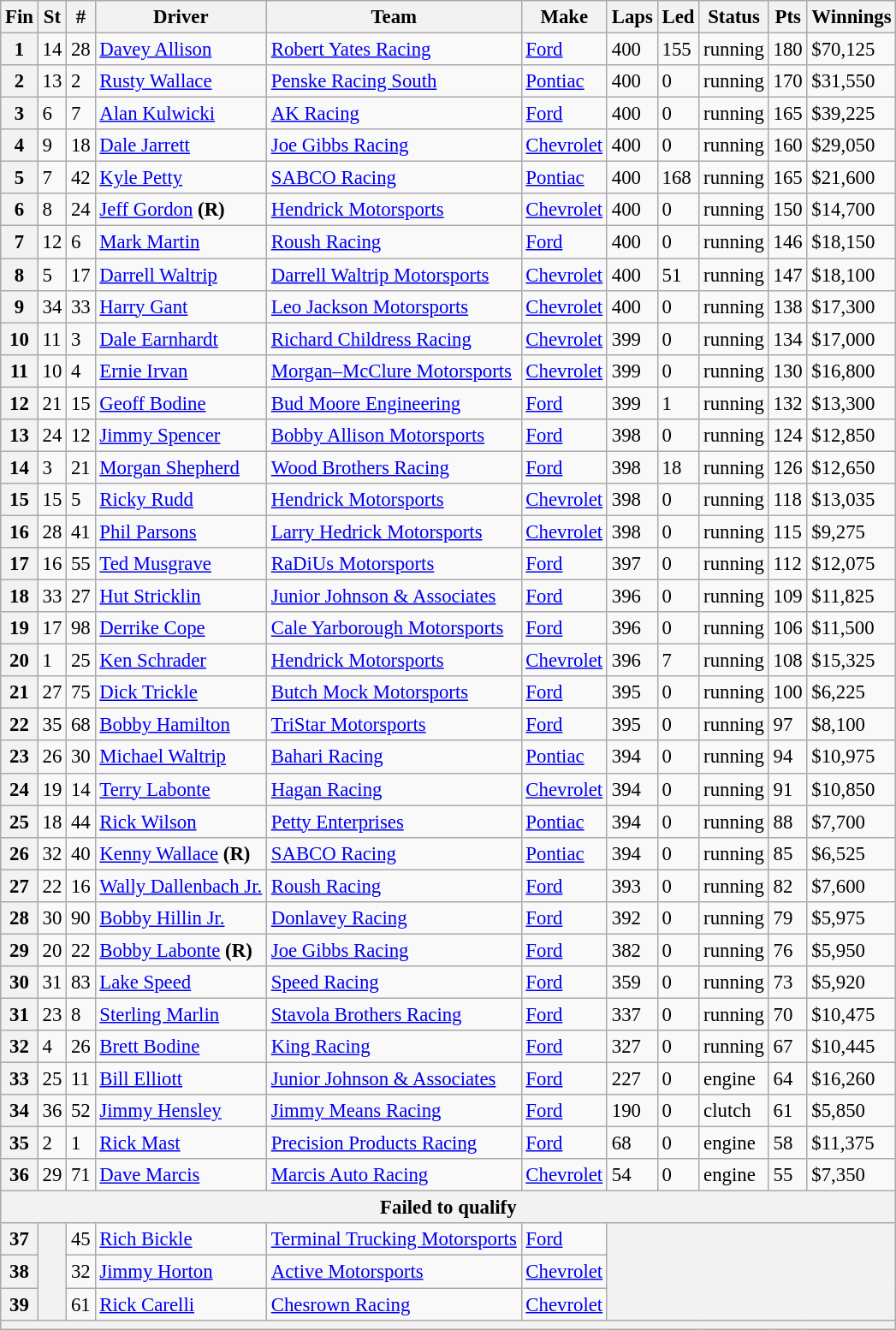<table class="wikitable" style="font-size:95%">
<tr>
<th>Fin</th>
<th>St</th>
<th>#</th>
<th>Driver</th>
<th>Team</th>
<th>Make</th>
<th>Laps</th>
<th>Led</th>
<th>Status</th>
<th>Pts</th>
<th>Winnings</th>
</tr>
<tr>
<th>1</th>
<td>14</td>
<td>28</td>
<td><a href='#'>Davey Allison</a></td>
<td><a href='#'>Robert Yates Racing</a></td>
<td><a href='#'>Ford</a></td>
<td>400</td>
<td>155</td>
<td>running</td>
<td>180</td>
<td>$70,125</td>
</tr>
<tr>
<th>2</th>
<td>13</td>
<td>2</td>
<td><a href='#'>Rusty Wallace</a></td>
<td><a href='#'>Penske Racing South</a></td>
<td><a href='#'>Pontiac</a></td>
<td>400</td>
<td>0</td>
<td>running</td>
<td>170</td>
<td>$31,550</td>
</tr>
<tr>
<th>3</th>
<td>6</td>
<td>7</td>
<td><a href='#'>Alan Kulwicki</a></td>
<td><a href='#'>AK Racing</a></td>
<td><a href='#'>Ford</a></td>
<td>400</td>
<td>0</td>
<td>running</td>
<td>165</td>
<td>$39,225</td>
</tr>
<tr>
<th>4</th>
<td>9</td>
<td>18</td>
<td><a href='#'>Dale Jarrett</a></td>
<td><a href='#'>Joe Gibbs Racing</a></td>
<td><a href='#'>Chevrolet</a></td>
<td>400</td>
<td>0</td>
<td>running</td>
<td>160</td>
<td>$29,050</td>
</tr>
<tr>
<th>5</th>
<td>7</td>
<td>42</td>
<td><a href='#'>Kyle Petty</a></td>
<td><a href='#'>SABCO Racing</a></td>
<td><a href='#'>Pontiac</a></td>
<td>400</td>
<td>168</td>
<td>running</td>
<td>165</td>
<td>$21,600</td>
</tr>
<tr>
<th>6</th>
<td>8</td>
<td>24</td>
<td><a href='#'>Jeff Gordon</a> <strong>(R)</strong></td>
<td><a href='#'>Hendrick Motorsports</a></td>
<td><a href='#'>Chevrolet</a></td>
<td>400</td>
<td>0</td>
<td>running</td>
<td>150</td>
<td>$14,700</td>
</tr>
<tr>
<th>7</th>
<td>12</td>
<td>6</td>
<td><a href='#'>Mark Martin</a></td>
<td><a href='#'>Roush Racing</a></td>
<td><a href='#'>Ford</a></td>
<td>400</td>
<td>0</td>
<td>running</td>
<td>146</td>
<td>$18,150</td>
</tr>
<tr>
<th>8</th>
<td>5</td>
<td>17</td>
<td><a href='#'>Darrell Waltrip</a></td>
<td><a href='#'>Darrell Waltrip Motorsports</a></td>
<td><a href='#'>Chevrolet</a></td>
<td>400</td>
<td>51</td>
<td>running</td>
<td>147</td>
<td>$18,100</td>
</tr>
<tr>
<th>9</th>
<td>34</td>
<td>33</td>
<td><a href='#'>Harry Gant</a></td>
<td><a href='#'>Leo Jackson Motorsports</a></td>
<td><a href='#'>Chevrolet</a></td>
<td>400</td>
<td>0</td>
<td>running</td>
<td>138</td>
<td>$17,300</td>
</tr>
<tr>
<th>10</th>
<td>11</td>
<td>3</td>
<td><a href='#'>Dale Earnhardt</a></td>
<td><a href='#'>Richard Childress Racing</a></td>
<td><a href='#'>Chevrolet</a></td>
<td>399</td>
<td>0</td>
<td>running</td>
<td>134</td>
<td>$17,000</td>
</tr>
<tr>
<th>11</th>
<td>10</td>
<td>4</td>
<td><a href='#'>Ernie Irvan</a></td>
<td><a href='#'>Morgan–McClure Motorsports</a></td>
<td><a href='#'>Chevrolet</a></td>
<td>399</td>
<td>0</td>
<td>running</td>
<td>130</td>
<td>$16,800</td>
</tr>
<tr>
<th>12</th>
<td>21</td>
<td>15</td>
<td><a href='#'>Geoff Bodine</a></td>
<td><a href='#'>Bud Moore Engineering</a></td>
<td><a href='#'>Ford</a></td>
<td>399</td>
<td>1</td>
<td>running</td>
<td>132</td>
<td>$13,300</td>
</tr>
<tr>
<th>13</th>
<td>24</td>
<td>12</td>
<td><a href='#'>Jimmy Spencer</a></td>
<td><a href='#'>Bobby Allison Motorsports</a></td>
<td><a href='#'>Ford</a></td>
<td>398</td>
<td>0</td>
<td>running</td>
<td>124</td>
<td>$12,850</td>
</tr>
<tr>
<th>14</th>
<td>3</td>
<td>21</td>
<td><a href='#'>Morgan Shepherd</a></td>
<td><a href='#'>Wood Brothers Racing</a></td>
<td><a href='#'>Ford</a></td>
<td>398</td>
<td>18</td>
<td>running</td>
<td>126</td>
<td>$12,650</td>
</tr>
<tr>
<th>15</th>
<td>15</td>
<td>5</td>
<td><a href='#'>Ricky Rudd</a></td>
<td><a href='#'>Hendrick Motorsports</a></td>
<td><a href='#'>Chevrolet</a></td>
<td>398</td>
<td>0</td>
<td>running</td>
<td>118</td>
<td>$13,035</td>
</tr>
<tr>
<th>16</th>
<td>28</td>
<td>41</td>
<td><a href='#'>Phil Parsons</a></td>
<td><a href='#'>Larry Hedrick Motorsports</a></td>
<td><a href='#'>Chevrolet</a></td>
<td>398</td>
<td>0</td>
<td>running</td>
<td>115</td>
<td>$9,275</td>
</tr>
<tr>
<th>17</th>
<td>16</td>
<td>55</td>
<td><a href='#'>Ted Musgrave</a></td>
<td><a href='#'>RaDiUs Motorsports</a></td>
<td><a href='#'>Ford</a></td>
<td>397</td>
<td>0</td>
<td>running</td>
<td>112</td>
<td>$12,075</td>
</tr>
<tr>
<th>18</th>
<td>33</td>
<td>27</td>
<td><a href='#'>Hut Stricklin</a></td>
<td><a href='#'>Junior Johnson & Associates</a></td>
<td><a href='#'>Ford</a></td>
<td>396</td>
<td>0</td>
<td>running</td>
<td>109</td>
<td>$11,825</td>
</tr>
<tr>
<th>19</th>
<td>17</td>
<td>98</td>
<td><a href='#'>Derrike Cope</a></td>
<td><a href='#'>Cale Yarborough Motorsports</a></td>
<td><a href='#'>Ford</a></td>
<td>396</td>
<td>0</td>
<td>running</td>
<td>106</td>
<td>$11,500</td>
</tr>
<tr>
<th>20</th>
<td>1</td>
<td>25</td>
<td><a href='#'>Ken Schrader</a></td>
<td><a href='#'>Hendrick Motorsports</a></td>
<td><a href='#'>Chevrolet</a></td>
<td>396</td>
<td>7</td>
<td>running</td>
<td>108</td>
<td>$15,325</td>
</tr>
<tr>
<th>21</th>
<td>27</td>
<td>75</td>
<td><a href='#'>Dick Trickle</a></td>
<td><a href='#'>Butch Mock Motorsports</a></td>
<td><a href='#'>Ford</a></td>
<td>395</td>
<td>0</td>
<td>running</td>
<td>100</td>
<td>$6,225</td>
</tr>
<tr>
<th>22</th>
<td>35</td>
<td>68</td>
<td><a href='#'>Bobby Hamilton</a></td>
<td><a href='#'>TriStar Motorsports</a></td>
<td><a href='#'>Ford</a></td>
<td>395</td>
<td>0</td>
<td>running</td>
<td>97</td>
<td>$8,100</td>
</tr>
<tr>
<th>23</th>
<td>26</td>
<td>30</td>
<td><a href='#'>Michael Waltrip</a></td>
<td><a href='#'>Bahari Racing</a></td>
<td><a href='#'>Pontiac</a></td>
<td>394</td>
<td>0</td>
<td>running</td>
<td>94</td>
<td>$10,975</td>
</tr>
<tr>
<th>24</th>
<td>19</td>
<td>14</td>
<td><a href='#'>Terry Labonte</a></td>
<td><a href='#'>Hagan Racing</a></td>
<td><a href='#'>Chevrolet</a></td>
<td>394</td>
<td>0</td>
<td>running</td>
<td>91</td>
<td>$10,850</td>
</tr>
<tr>
<th>25</th>
<td>18</td>
<td>44</td>
<td><a href='#'>Rick Wilson</a></td>
<td><a href='#'>Petty Enterprises</a></td>
<td><a href='#'>Pontiac</a></td>
<td>394</td>
<td>0</td>
<td>running</td>
<td>88</td>
<td>$7,700</td>
</tr>
<tr>
<th>26</th>
<td>32</td>
<td>40</td>
<td><a href='#'>Kenny Wallace</a> <strong>(R)</strong></td>
<td><a href='#'>SABCO Racing</a></td>
<td><a href='#'>Pontiac</a></td>
<td>394</td>
<td>0</td>
<td>running</td>
<td>85</td>
<td>$6,525</td>
</tr>
<tr>
<th>27</th>
<td>22</td>
<td>16</td>
<td><a href='#'>Wally Dallenbach Jr.</a></td>
<td><a href='#'>Roush Racing</a></td>
<td><a href='#'>Ford</a></td>
<td>393</td>
<td>0</td>
<td>running</td>
<td>82</td>
<td>$7,600</td>
</tr>
<tr>
<th>28</th>
<td>30</td>
<td>90</td>
<td><a href='#'>Bobby Hillin Jr.</a></td>
<td><a href='#'>Donlavey Racing</a></td>
<td><a href='#'>Ford</a></td>
<td>392</td>
<td>0</td>
<td>running</td>
<td>79</td>
<td>$5,975</td>
</tr>
<tr>
<th>29</th>
<td>20</td>
<td>22</td>
<td><a href='#'>Bobby Labonte</a> <strong>(R)</strong></td>
<td><a href='#'>Joe Gibbs Racing</a></td>
<td><a href='#'>Ford</a></td>
<td>382</td>
<td>0</td>
<td>running</td>
<td>76</td>
<td>$5,950</td>
</tr>
<tr>
<th>30</th>
<td>31</td>
<td>83</td>
<td><a href='#'>Lake Speed</a></td>
<td><a href='#'>Speed Racing</a></td>
<td><a href='#'>Ford</a></td>
<td>359</td>
<td>0</td>
<td>running</td>
<td>73</td>
<td>$5,920</td>
</tr>
<tr>
<th>31</th>
<td>23</td>
<td>8</td>
<td><a href='#'>Sterling Marlin</a></td>
<td><a href='#'>Stavola Brothers Racing</a></td>
<td><a href='#'>Ford</a></td>
<td>337</td>
<td>0</td>
<td>running</td>
<td>70</td>
<td>$10,475</td>
</tr>
<tr>
<th>32</th>
<td>4</td>
<td>26</td>
<td><a href='#'>Brett Bodine</a></td>
<td><a href='#'>King Racing</a></td>
<td><a href='#'>Ford</a></td>
<td>327</td>
<td>0</td>
<td>running</td>
<td>67</td>
<td>$10,445</td>
</tr>
<tr>
<th>33</th>
<td>25</td>
<td>11</td>
<td><a href='#'>Bill Elliott</a></td>
<td><a href='#'>Junior Johnson & Associates</a></td>
<td><a href='#'>Ford</a></td>
<td>227</td>
<td>0</td>
<td>engine</td>
<td>64</td>
<td>$16,260</td>
</tr>
<tr>
<th>34</th>
<td>36</td>
<td>52</td>
<td><a href='#'>Jimmy Hensley</a></td>
<td><a href='#'>Jimmy Means Racing</a></td>
<td><a href='#'>Ford</a></td>
<td>190</td>
<td>0</td>
<td>clutch</td>
<td>61</td>
<td>$5,850</td>
</tr>
<tr>
<th>35</th>
<td>2</td>
<td>1</td>
<td><a href='#'>Rick Mast</a></td>
<td><a href='#'>Precision Products Racing</a></td>
<td><a href='#'>Ford</a></td>
<td>68</td>
<td>0</td>
<td>engine</td>
<td>58</td>
<td>$11,375</td>
</tr>
<tr>
<th>36</th>
<td>29</td>
<td>71</td>
<td><a href='#'>Dave Marcis</a></td>
<td><a href='#'>Marcis Auto Racing</a></td>
<td><a href='#'>Chevrolet</a></td>
<td>54</td>
<td>0</td>
<td>engine</td>
<td>55</td>
<td>$7,350</td>
</tr>
<tr>
<th colspan="11">Failed to qualify</th>
</tr>
<tr>
<th>37</th>
<th rowspan="3"></th>
<td>45</td>
<td><a href='#'>Rich Bickle</a></td>
<td><a href='#'>Terminal Trucking Motorsports</a></td>
<td><a href='#'>Ford</a></td>
<th colspan="5" rowspan="3"></th>
</tr>
<tr>
<th>38</th>
<td>32</td>
<td><a href='#'>Jimmy Horton</a></td>
<td><a href='#'>Active Motorsports</a></td>
<td><a href='#'>Chevrolet</a></td>
</tr>
<tr>
<th>39</th>
<td>61</td>
<td><a href='#'>Rick Carelli</a></td>
<td><a href='#'>Chesrown Racing</a></td>
<td><a href='#'>Chevrolet</a></td>
</tr>
<tr>
<th colspan="11"></th>
</tr>
</table>
